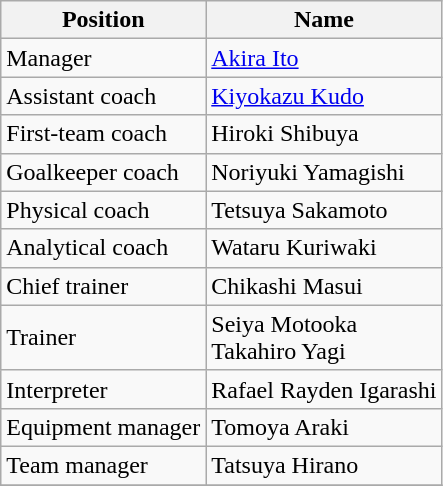<table class="wikitable">
<tr>
<th>Position</th>
<th>Name</th>
</tr>
<tr>
<td>Manager</td>
<td> <a href='#'>Akira Ito</a></td>
</tr>
<tr>
<td>Assistant coach</td>
<td> <a href='#'>Kiyokazu Kudo</a></td>
</tr>
<tr>
<td>First-team coach</td>
<td> Hiroki Shibuya</td>
</tr>
<tr>
<td>Goalkeeper coach</td>
<td> Noriyuki Yamagishi</td>
</tr>
<tr>
<td>Physical coach</td>
<td> Tetsuya Sakamoto</td>
</tr>
<tr>
<td>Analytical coach</td>
<td> Wataru Kuriwaki</td>
</tr>
<tr>
<td>Chief trainer</td>
<td> Chikashi Masui</td>
</tr>
<tr>
<td>Trainer</td>
<td> Seiya Motooka <br>  Takahiro Yagi</td>
</tr>
<tr>
<td>Interpreter</td>
<td> Rafael Rayden Igarashi</td>
</tr>
<tr>
<td>Equipment manager</td>
<td> Tomoya Araki</td>
</tr>
<tr>
<td>Team manager</td>
<td> Tatsuya Hirano</td>
</tr>
<tr>
</tr>
</table>
